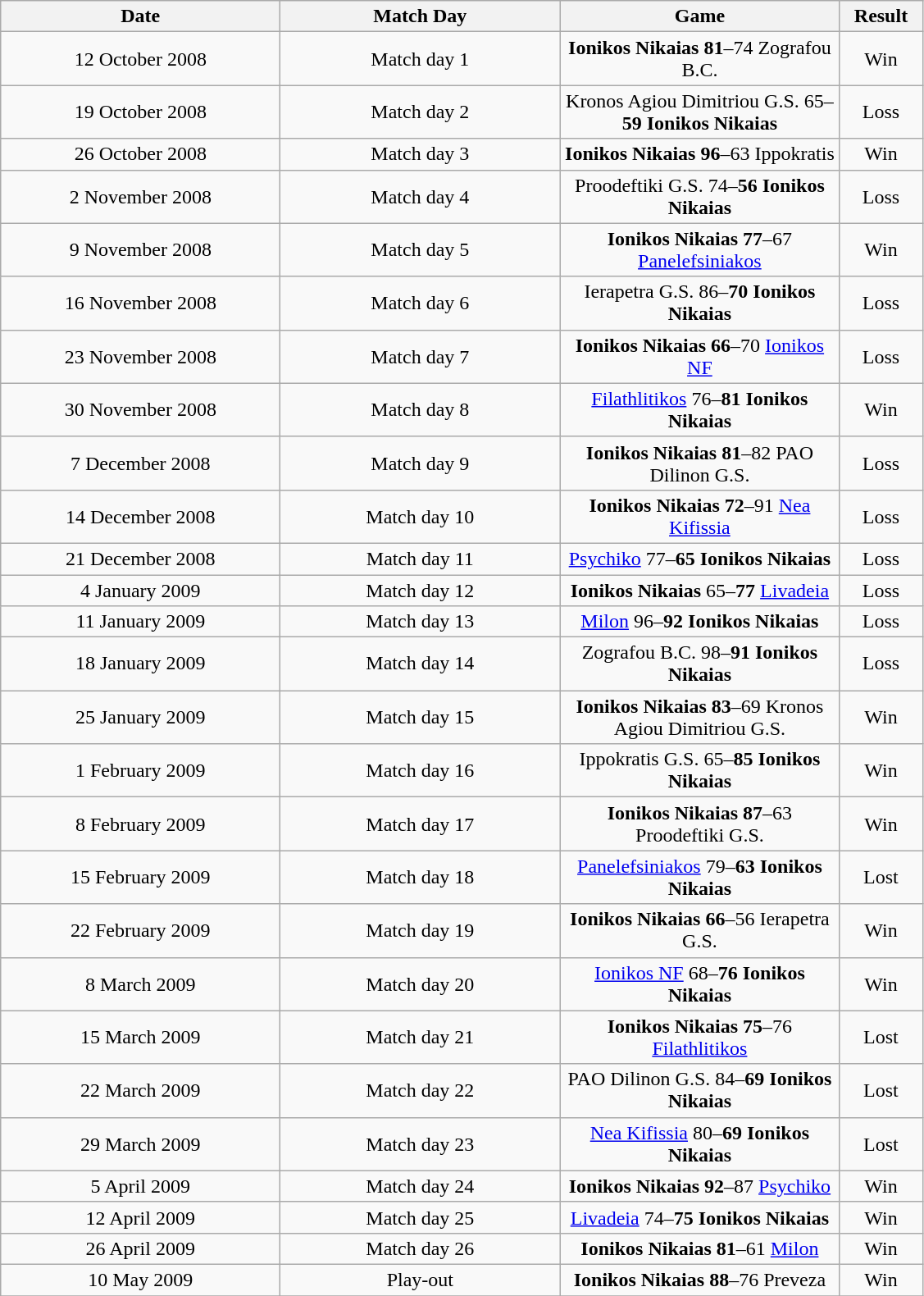<table class="wikitable" style="text-align:center">
<tr>
<th width=220>Date</th>
<th width=220>Match Day</th>
<th width=220>Game</th>
<th width=60>Result</th>
</tr>
<tr>
<td>12 October 2008</td>
<td>Match day 1</td>
<td><strong>Ionikos Nikaias</strong>  <strong>81</strong>–74  Zografou B.C.</td>
<td>Win</td>
</tr>
<tr>
<td>19 October 2008</td>
<td>Match day 2</td>
<td>Kronos Agiou Dimitriou G.S.  65–<strong>59</strong>  <strong>Ionikos Nikaias</strong></td>
<td>Loss</td>
</tr>
<tr>
<td>26 October 2008</td>
<td>Match day 3</td>
<td><strong>Ionikos Nikaias</strong>  <strong>96</strong>–63  Ippokratis</td>
<td>Win</td>
</tr>
<tr>
<td>2 November 2008</td>
<td>Match day 4</td>
<td>Proodeftiki G.S.  74–<strong>56</strong>  <strong>Ionikos Nikaias</strong></td>
<td>Loss</td>
</tr>
<tr>
<td>9 November 2008</td>
<td>Match day 5</td>
<td><strong>Ionikos Nikaias</strong>  <strong>77</strong>–67  <a href='#'>Panelefsiniakos</a></td>
<td>Win</td>
</tr>
<tr>
<td>16 November 2008</td>
<td>Match day 6</td>
<td>Ierapetra G.S.  86–<strong>70</strong>  <strong>Ionikos Nikaias</strong></td>
<td>Loss</td>
</tr>
<tr>
<td>23 November 2008</td>
<td>Match day 7</td>
<td><strong>Ionikos Nikaias</strong>  <strong>66</strong>–70  <a href='#'>Ionikos NF</a></td>
<td>Loss</td>
</tr>
<tr>
<td>30 November 2008</td>
<td>Match day 8</td>
<td><a href='#'>Filathlitikos</a>  76–<strong>81</strong>  <strong>Ionikos Nikaias</strong></td>
<td>Win</td>
</tr>
<tr>
<td>7 December 2008</td>
<td>Match day 9</td>
<td><strong>Ionikos Nikaias</strong>  <strong>81</strong>–82  PAO Dilinon G.S.</td>
<td>Loss</td>
</tr>
<tr>
<td>14 December 2008</td>
<td>Match day 10</td>
<td><strong>Ionikos Nikaias</strong>  <strong>72</strong>–91  <a href='#'>Nea Kifissia</a></td>
<td>Loss</td>
</tr>
<tr>
<td>21 December 2008</td>
<td>Match day 11</td>
<td><a href='#'>Psychiko</a>  77–<strong>65</strong>  <strong>Ionikos Nikaias</strong></td>
<td>Loss</td>
</tr>
<tr>
<td>4 January 2009</td>
<td>Match day 12</td>
<td><strong>Ionikos Nikaias</strong>  65–<strong>77</strong> <a href='#'>Livadeia</a></td>
<td>Loss</td>
</tr>
<tr>
<td>11 January 2009</td>
<td>Match day 13</td>
<td><a href='#'>Milon</a>  96–<strong>92</strong> <strong>Ionikos Nikaias</strong></td>
<td>Loss</td>
</tr>
<tr>
<td>18 January 2009</td>
<td>Match day 14</td>
<td>Zografou B.C.  98–<strong>91</strong>  <strong>Ionikos Nikaias</strong></td>
<td>Loss</td>
</tr>
<tr>
<td>25 January 2009</td>
<td>Match day 15</td>
<td><strong>Ionikos Nikaias</strong>  <strong>83</strong>–69  Kronos Agiou Dimitriou G.S.</td>
<td>Win</td>
</tr>
<tr>
<td>1 February 2009</td>
<td>Match day 16</td>
<td>Ippokratis G.S. 65–<strong>85</strong> <strong>Ionikos Nikaias</strong></td>
<td>Win</td>
</tr>
<tr>
<td>8 February 2009</td>
<td>Match day 17</td>
<td><strong>Ionikos Nikaias</strong>  <strong>87</strong>–63  Proodeftiki G.S.</td>
<td>Win</td>
</tr>
<tr>
<td>15 February 2009</td>
<td>Match day 18</td>
<td><a href='#'>Panelefsiniakos</a>  79–<strong>63</strong>  <strong>Ionikos Nikaias</strong></td>
<td>Lost</td>
</tr>
<tr>
<td>22 February 2009</td>
<td>Match day 19</td>
<td><strong>Ionikos Nikaias</strong>  <strong>66</strong>–56 Ierapetra G.S.</td>
<td>Win</td>
</tr>
<tr>
<td>8 March 2009</td>
<td>Match day 20</td>
<td><a href='#'>Ionikos NF</a>  68–<strong>76</strong>  <strong>Ionikos Nikaias</strong></td>
<td>Win</td>
</tr>
<tr>
<td>15 March 2009</td>
<td>Match day 21</td>
<td><strong>Ionikos Nikaias</strong>  <strong>75</strong>–76  <a href='#'>Filathlitikos</a></td>
<td>Lost</td>
</tr>
<tr>
<td>22 March 2009</td>
<td>Match day 22</td>
<td>PAO Dilinon G.S.  84–<strong>69</strong>  <strong>Ionikos Nikaias</strong></td>
<td>Lost</td>
</tr>
<tr>
<td>29 March 2009</td>
<td>Match day 23</td>
<td><a href='#'>Nea Kifissia</a>  80–<strong>69</strong>  <strong>Ionikos Nikaias</strong></td>
<td>Lost</td>
</tr>
<tr>
<td>5 April 2009</td>
<td>Match day 24</td>
<td><strong>Ionikos Nikaias</strong> <strong>92</strong>–87  <a href='#'>Psychiko</a></td>
<td>Win</td>
</tr>
<tr>
<td>12 April 2009</td>
<td>Match day 25</td>
<td><a href='#'>Livadeia</a>  74–<strong>75</strong>  <strong>Ionikos Nikaias</strong></td>
<td>Win</td>
</tr>
<tr>
<td>26 April 2009</td>
<td>Match day 26</td>
<td><strong>Ionikos Nikaias</strong>  <strong>81</strong>–61 <a href='#'>Milon</a></td>
<td>Win</td>
</tr>
<tr>
<td>10 May 2009</td>
<td>Play-out</td>
<td><strong>Ionikos Nikaias</strong>  <strong>88</strong>–76  Preveza</td>
<td>Win</td>
</tr>
<tr>
</tr>
</table>
